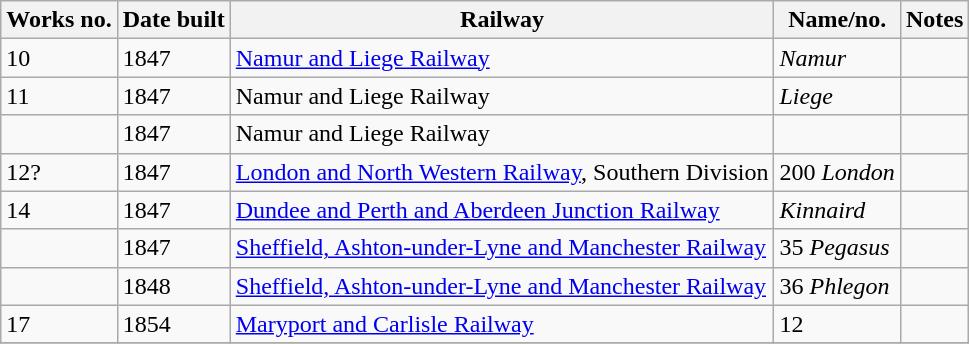<table class="wikitable">
<tr>
<th>Works no.</th>
<th>Date built</th>
<th>Railway</th>
<th>Name/no.</th>
<th>Notes</th>
</tr>
<tr>
<td>10</td>
<td>1847</td>
<td><a href='#'>Namur and Liege Railway</a></td>
<td><em>Namur</em></td>
<td></td>
</tr>
<tr>
<td>11</td>
<td>1847</td>
<td>Namur and Liege Railway</td>
<td><em>Liege</em></td>
<td></td>
</tr>
<tr>
<td></td>
<td>1847</td>
<td>Namur and Liege Railway</td>
<td></td>
<td></td>
</tr>
<tr>
<td>12?</td>
<td>1847</td>
<td><a href='#'>London and North Western Railway</a>, Southern Division</td>
<td>200 <em>London</em></td>
<td></td>
</tr>
<tr>
<td>14</td>
<td>1847</td>
<td><a href='#'>Dundee and Perth and Aberdeen Junction Railway</a></td>
<td><em>Kinnaird</em></td>
<td></td>
</tr>
<tr>
<td></td>
<td>1847</td>
<td><a href='#'>Sheffield, Ashton-under-Lyne and Manchester Railway</a></td>
<td>35 <em>Pegasus</em></td>
<td></td>
</tr>
<tr>
<td></td>
<td>1848</td>
<td><a href='#'>Sheffield, Ashton-under-Lyne and Manchester Railway</a></td>
<td>36 <em>Phlegon</em></td>
<td></td>
</tr>
<tr>
<td>17</td>
<td>1854</td>
<td><a href='#'>Maryport and Carlisle Railway</a></td>
<td>12</td>
<td></td>
</tr>
<tr>
</tr>
</table>
